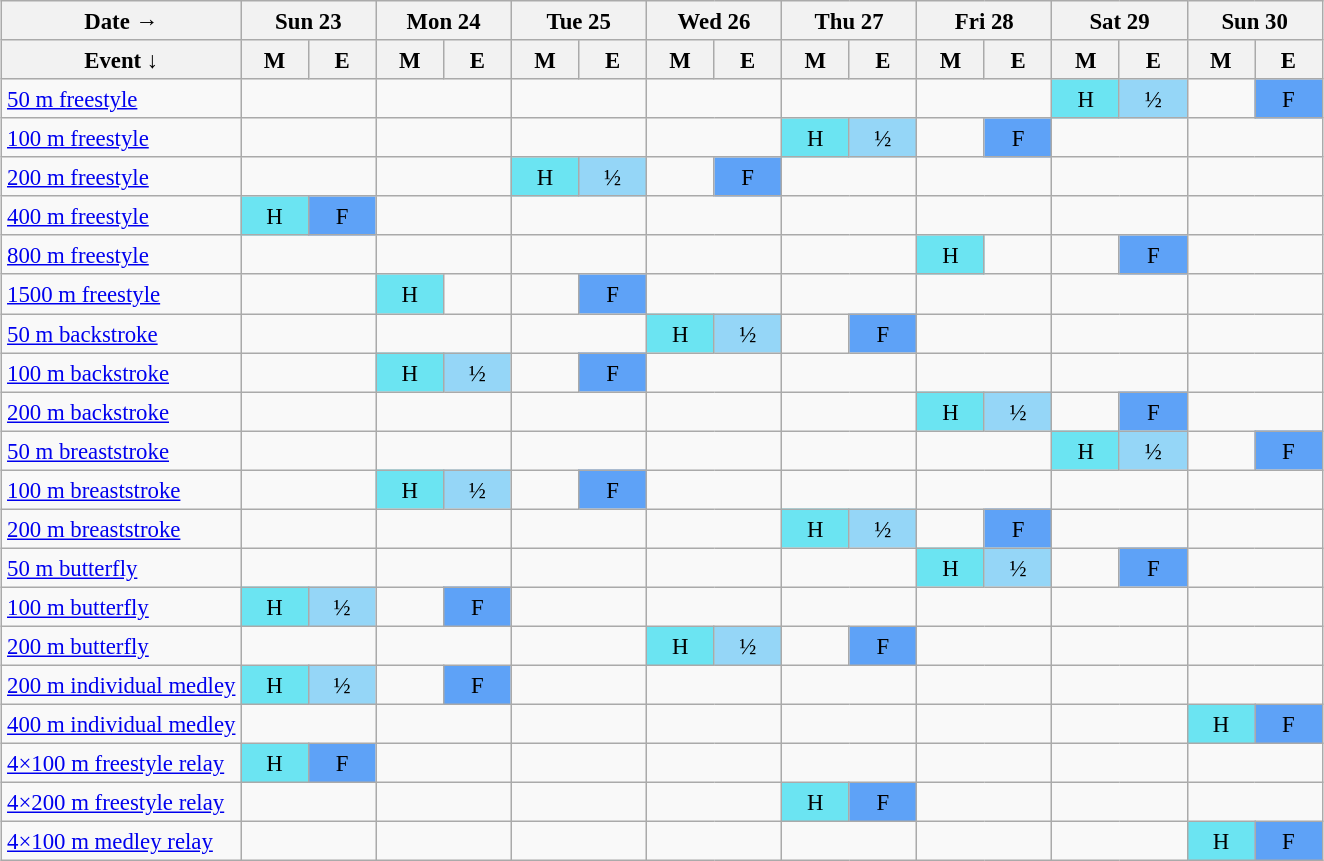<table class="wikitable" style="margin:0.5em auto; font-size:95%; line-height:1.25em;">
<tr style="text-align:center;">
<th>Date →</th>
<th colspan="2">Sun 23</th>
<th colspan="2">Mon 24</th>
<th colspan="2">Tue 25</th>
<th colspan="2">Wed 26</th>
<th colspan="2">Thu 27</th>
<th colspan="2">Fri 28</th>
<th colspan="2">Sat 29</th>
<th colspan="2">Sun 30</th>
</tr>
<tr>
<th>Event   ↓</th>
<th style="width:2.5em;">M</th>
<th style="width:2.5em;">E</th>
<th style="width:2.5em;">M</th>
<th style="width:2.5em;">E</th>
<th style="width:2.5em;">M</th>
<th style="width:2.5em;">E</th>
<th style="width:2.5em;">M</th>
<th style="width:2.5em;">E</th>
<th style="width:2.5em;">M</th>
<th style="width:2.5em;">E</th>
<th style="width:2.5em;">M</th>
<th style="width:2.5em;">E</th>
<th style="width:2.5em;">M</th>
<th style="width:2.5em;">E</th>
<th style="width:2.5em;">M</th>
<th style="width:2.5em;">E</th>
</tr>
<tr style="text-align:center;">
<td style="text-align:left;"><a href='#'>50 m freestyle</a></td>
<td colspan="2"></td>
<td colspan="2"></td>
<td colspan="2"></td>
<td colspan="2"></td>
<td colspan="2"></td>
<td colspan="2"></td>
<td style="background-color:#6be4f2;">H</td>
<td style="background-color:#95d6f7;">½</td>
<td></td>
<td style="background-color:#5ea2f7;">F</td>
</tr>
<tr style="text-align:center;">
<td style="text-align:left;"><a href='#'>100 m freestyle</a></td>
<td colspan="2"></td>
<td colspan="2"></td>
<td colspan="2"></td>
<td colspan="2"></td>
<td style="background-color:#6be4f2;">H</td>
<td style="background-color:#95d6f7;">½</td>
<td></td>
<td style="background-color:#5ea2f7;">F</td>
<td colspan="2"></td>
<td colspan="2"></td>
</tr>
<tr style="text-align:center;">
<td style="text-align:left;"><a href='#'>200 m freestyle</a></td>
<td colspan="2"></td>
<td colspan="2"></td>
<td style="background-color:#6be4f2;">H</td>
<td style="background-color:#95d6f7;">½</td>
<td></td>
<td style="background-color:#5ea2f7;">F</td>
<td colspan="2"></td>
<td colspan="2"></td>
<td colspan="2"></td>
<td colspan="2"></td>
</tr>
<tr style="text-align:center;">
<td style="text-align:left;"><a href='#'>400 m freestyle</a></td>
<td style="background-color:#6be4f2;">H</td>
<td style="background-color:#5ea2f7;">F</td>
<td colspan="2"></td>
<td colspan="2"></td>
<td colspan="2"></td>
<td colspan="2"></td>
<td colspan="2"></td>
<td colspan="2"></td>
<td colspan="2"></td>
</tr>
<tr style="text-align:center;">
<td style="text-align:left;"><a href='#'>800 m freestyle</a></td>
<td colspan="2"></td>
<td colspan="2"></td>
<td colspan="2"></td>
<td colspan="2"></td>
<td colspan="2"></td>
<td style="background-color:#6be4f2;">H</td>
<td></td>
<td></td>
<td style="background-color:#5ea2f7;">F</td>
<td colspan="2"></td>
</tr>
<tr style="text-align:center;">
<td style="text-align:left;"><a href='#'>1500 m freestyle</a></td>
<td colspan="2"></td>
<td style="background-color:#6be4f2;">H</td>
<td></td>
<td></td>
<td style="background-color:#5ea2f7;">F</td>
<td colspan="2"></td>
<td colspan="2"></td>
<td colspan="2"></td>
<td colspan="2"></td>
<td colspan="2"></td>
</tr>
<tr style="text-align:center;">
<td style="text-align:left;"><a href='#'>50 m backstroke</a></td>
<td colspan="2"></td>
<td colspan="2"></td>
<td colspan="2"></td>
<td style="background-color:#6be4f2;">H</td>
<td style="background-color:#95d6f7;">½</td>
<td></td>
<td style="background-color:#5ea2f7;">F</td>
<td colspan="2"></td>
<td colspan="2"></td>
<td colspan="2"></td>
</tr>
<tr style="text-align:center;">
<td style="text-align:left;"><a href='#'>100 m backstroke</a></td>
<td colspan="2"></td>
<td style="background-color:#6be4f2;">H</td>
<td style="background-color:#95d6f7;">½</td>
<td></td>
<td style="background-color:#5ea2f7;">F</td>
<td colspan="2"></td>
<td colspan="2"></td>
<td colspan="2"></td>
<td colspan="2"></td>
<td colspan="2"></td>
</tr>
<tr style="text-align:center;">
<td style="text-align:left;"><a href='#'>200 m backstroke</a></td>
<td colspan="2"></td>
<td colspan="2"></td>
<td colspan="2"></td>
<td colspan="2"></td>
<td colspan="2"></td>
<td style="background-color:#6be4f2;">H</td>
<td style="background-color:#95d6f7;">½</td>
<td></td>
<td style="background-color:#5ea2f7;">F</td>
<td colspan="2"></td>
</tr>
<tr style="text-align:center;">
<td style="text-align:left;"><a href='#'>50 m breaststroke</a></td>
<td colspan="2"></td>
<td colspan="2"></td>
<td colspan="2"></td>
<td colspan="2"></td>
<td colspan="2"></td>
<td colspan="2"></td>
<td style="background-color:#6be4f2;">H</td>
<td style="background-color:#95d6f7;">½</td>
<td></td>
<td style="background-color:#5ea2f7;">F</td>
</tr>
<tr style="text-align:center;">
<td style="text-align:left;"><a href='#'>100 m breaststroke</a></td>
<td colspan="2"></td>
<td style="background-color:#6be4f2;">H</td>
<td style="background-color:#95d6f7;">½</td>
<td></td>
<td style="background-color:#5ea2f7;">F</td>
<td colspan="2"></td>
<td colspan="2"></td>
<td colspan="2"></td>
<td colspan="2"></td>
<td colspan="2"></td>
</tr>
<tr style="text-align:center;">
<td style="text-align:left;"><a href='#'>200 m breaststroke</a></td>
<td colspan="2"></td>
<td colspan="2"></td>
<td colspan="2"></td>
<td colspan="2"></td>
<td style="background-color:#6be4f2;">H</td>
<td style="background-color:#95d6f7;">½</td>
<td></td>
<td style="background-color:#5ea2f7;">F</td>
<td colspan="2"></td>
<td colspan="2"></td>
</tr>
<tr style="text-align:center;">
<td style="text-align:left;"><a href='#'>50 m butterfly</a></td>
<td colspan="2"></td>
<td colspan="2"></td>
<td colspan="2"></td>
<td colspan="2"></td>
<td colspan="2"></td>
<td style="background-color:#6be4f2;">H</td>
<td style="background-color:#95d6f7;">½</td>
<td></td>
<td style="background-color:#5ea2f7;">F</td>
<td colspan="2"></td>
</tr>
<tr style="text-align:center;">
<td style="text-align:left;"><a href='#'>100 m butterfly</a></td>
<td style="background-color:#6be4f2;">H</td>
<td style="background-color:#95d6f7;">½</td>
<td></td>
<td style="background-color:#5ea2f7;">F</td>
<td colspan="2"></td>
<td colspan="2"></td>
<td colspan="2"></td>
<td colspan="2"></td>
<td colspan="2"></td>
<td colspan="2"></td>
</tr>
<tr style="text-align:center;">
<td style="text-align:left;"><a href='#'>200 m butterfly</a></td>
<td colspan="2"></td>
<td colspan="2"></td>
<td colspan="2"></td>
<td style="background-color:#6be4f2;">H</td>
<td style="background-color:#95d6f7;">½</td>
<td></td>
<td style="background-color:#5ea2f7;">F</td>
<td colspan="2"></td>
<td colspan="2"></td>
<td colspan="2"></td>
</tr>
<tr style="text-align:center;">
<td style="text-align:left;"><a href='#'>200 m individual medley</a></td>
<td style="background-color:#6be4f2;">H</td>
<td style="background-color:#95d6f7;">½</td>
<td></td>
<td style="background-color:#5ea2f7;">F</td>
<td colspan="2"></td>
<td colspan="2"></td>
<td colspan="2"></td>
<td colspan="2"></td>
<td colspan="2"></td>
<td colspan="2"></td>
</tr>
<tr style="text-align:center;">
<td style="text-align:left;"><a href='#'>400 m individual medley</a></td>
<td colspan="2"></td>
<td colspan="2"></td>
<td colspan="2"></td>
<td colspan="2"></td>
<td colspan="2"></td>
<td colspan="2"></td>
<td colspan="2"></td>
<td style="background-color:#6be4f2;">H</td>
<td style="background-color:#5ea2f7;">F</td>
</tr>
<tr style="text-align:center;">
<td style="text-align:left;"><a href='#'>4×100 m freestyle relay</a></td>
<td style="background-color:#6be4f2;">H</td>
<td style="background-color:#5ea2f7;">F</td>
<td colspan="2"></td>
<td colspan="2"></td>
<td colspan="2"></td>
<td colspan="2"></td>
<td colspan="2"></td>
<td colspan="2"></td>
<td colspan="2"></td>
</tr>
<tr style="text-align:center;">
<td style="text-align:left;"><a href='#'>4×200 m freestyle relay</a></td>
<td colspan="2"></td>
<td colspan="2"></td>
<td colspan="2"></td>
<td colspan="2"></td>
<td style="background-color:#6be4f2;">H</td>
<td style="background-color:#5ea2f7;">F</td>
<td colspan="2"></td>
<td colspan="2"></td>
<td colspan="2"></td>
</tr>
<tr style="text-align:center;">
<td style="text-align:left;"><a href='#'>4×100 m medley relay</a></td>
<td colspan="2"></td>
<td colspan="2"></td>
<td colspan="2"></td>
<td colspan="2"></td>
<td colspan="2"></td>
<td colspan="2"></td>
<td colspan="2"></td>
<td style="background-color:#6be4f2;">H</td>
<td style="background-color:#5ea2f7;">F</td>
</tr>
</table>
